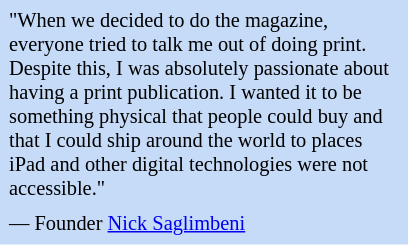<table class="toccolours" style="float:left; margin-left:0; margin-right:2em; font-size:85%; background:#c6dbf7; color:black; width:20em; max-width:40%;" cellspacing="5">
<tr>
<td style="text-align: left;">"When we decided to do the magazine, everyone tried to talk me out of doing print. Despite this, I was absolutely passionate about having a print publication. I wanted it to be something physical that people could buy and that I could ship around the world to places iPad and other digital technologies were not accessible."</td>
</tr>
<tr>
<td style="text-align: left;">— Founder <a href='#'>Nick Saglimbeni</a></td>
</tr>
</table>
